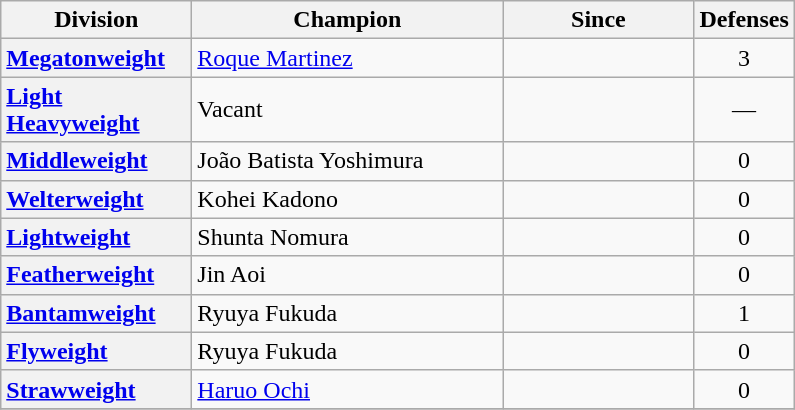<table class="wikitable sortable">
<tr>
<th width=120>Division</th>
<th width=200>Champion</th>
<th width=120>Since</th>
<th>Defenses</th>
</tr>
<tr>
<th style="text-align:left;"><a href='#'>Megatonweight</a></th>
<td> <a href='#'>Roque Martinez</a></td>
<td></td>
<td align=center>3</td>
</tr>
<tr>
<th style="text-align:left;"><a href='#'>Light Heavyweight</a></th>
<td>Vacant</td>
<td></td>
<td align=center>—</td>
</tr>
<tr>
<th style="text-align:left;"><a href='#'>Middleweight</a></th>
<td> João Batista Yoshimura</td>
<td></td>
<td align=center>0</td>
</tr>
<tr>
<th style="text-align:left;"><a href='#'>Welterweight</a></th>
<td> Kohei Kadono</td>
<td></td>
<td align=center>0</td>
</tr>
<tr>
<th style="text-align:left;"><a href='#'>Lightweight</a></th>
<td> Shunta Nomura</td>
<td></td>
<td align=center>0</td>
</tr>
<tr>
<th style="text-align:left;"><a href='#'>Featherweight</a></th>
<td> Jin Aoi</td>
<td></td>
<td align=center>0</td>
</tr>
<tr>
<th style="text-align:left;"><a href='#'>Bantamweight</a></th>
<td> Ryuya Fukuda</td>
<td></td>
<td align=center>1</td>
</tr>
<tr>
<th style="text-align:left;"><a href='#'>Flyweight</a></th>
<td> Ryuya Fukuda</td>
<td></td>
<td align=center>0</td>
</tr>
<tr>
<th style="text-align:left;"><a href='#'>Strawweight</a></th>
<td> <a href='#'>Haruo Ochi</a></td>
<td></td>
<td align=center>0</td>
</tr>
<tr>
</tr>
</table>
